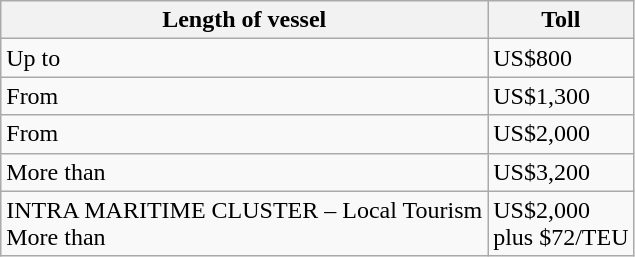<table class="wikitable">
<tr>
<th>Length of vessel</th>
<th>Toll</th>
</tr>
<tr>
<td>Up to </td>
<td>US$800</td>
</tr>
<tr>
<td>From </td>
<td>US$1,300</td>
</tr>
<tr>
<td>From </td>
<td>US$2,000</td>
</tr>
<tr>
<td>More than </td>
<td>US$3,200</td>
</tr>
<tr>
<td>INTRA MARITIME CLUSTER – Local Tourism<br>More than </td>
<td>US$2,000<br>plus $72/TEU</td>
</tr>
</table>
